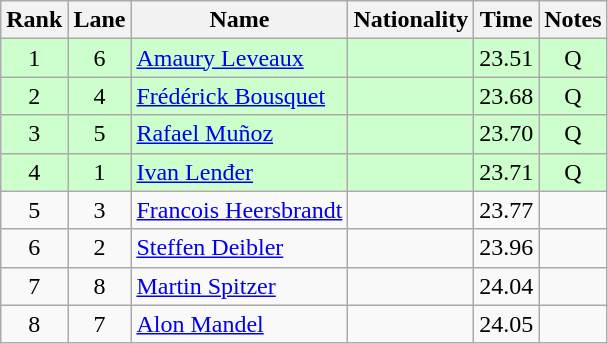<table class="wikitable sortable" style="text-align:center">
<tr>
<th>Rank</th>
<th>Lane</th>
<th>Name</th>
<th>Nationality</th>
<th>Time</th>
<th>Notes</th>
</tr>
<tr bgcolor=ccffcc>
<td>1</td>
<td>6</td>
<td align=left><a href='#'>Amaury Leveaux</a></td>
<td align=left></td>
<td>23.51</td>
<td>Q</td>
</tr>
<tr bgcolor=ccffcc>
<td>2</td>
<td>4</td>
<td align=left><a href='#'>Frédérick Bousquet</a></td>
<td align=left></td>
<td>23.68</td>
<td>Q</td>
</tr>
<tr bgcolor=ccffcc>
<td>3</td>
<td>5</td>
<td align=left><a href='#'>Rafael Muñoz</a></td>
<td align=left></td>
<td>23.70</td>
<td>Q</td>
</tr>
<tr bgcolor=ccffcc>
<td>4</td>
<td>1</td>
<td align=left><a href='#'>Ivan Lenđer</a></td>
<td align=left></td>
<td>23.71</td>
<td>Q</td>
</tr>
<tr>
<td>5</td>
<td>3</td>
<td align=left><a href='#'>Francois Heersbrandt</a></td>
<td align=left></td>
<td>23.77</td>
<td></td>
</tr>
<tr>
<td>6</td>
<td>2</td>
<td align=left><a href='#'>Steffen Deibler</a></td>
<td align=left></td>
<td>23.96</td>
<td></td>
</tr>
<tr>
<td>7</td>
<td>8</td>
<td align=left><a href='#'>Martin Spitzer</a></td>
<td align=left></td>
<td>24.04</td>
<td></td>
</tr>
<tr>
<td>8</td>
<td>7</td>
<td align=left><a href='#'>Alon Mandel</a></td>
<td align=left></td>
<td>24.05</td>
<td></td>
</tr>
</table>
